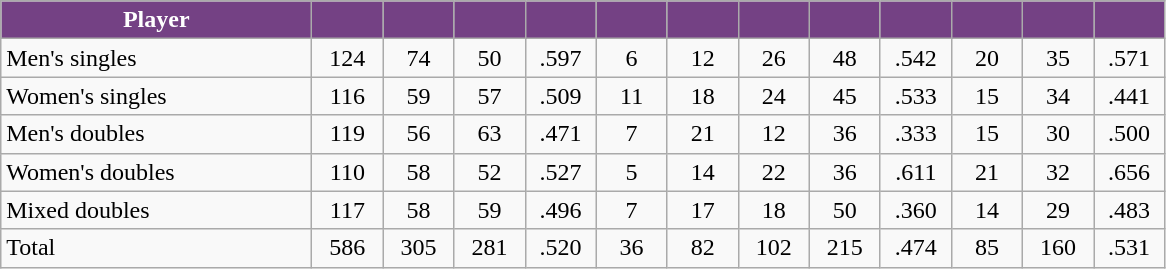<table class="wikitable" style="text-align:center">
<tr>
<th style="background:#744184; color:white" width="200px">Player</th>
<th style="background:#744184; color:white" width="40px"></th>
<th style="background:#744184; color:white" width="40px"></th>
<th style="background:#744184; color:white" width="40px"></th>
<th style="background:#744184; color:white" width="40px"></th>
<th style="background:#744184; color:white" width="40px"></th>
<th style="background:#744184; color:white" width="40px"></th>
<th style="background:#744184; color:white" width="40px"></th>
<th style="background:#744184; color:white" width="40px"></th>
<th style="background:#744184; color:white" width="40px"></th>
<th style="background:#744184; color:white" width="40px"></th>
<th style="background:#744184; color:white" width="40px"></th>
<th style="background:#744184; color:white" width="40px"></th>
</tr>
<tr>
<td style="text-align:left">Men's singles</td>
<td>124</td>
<td>74</td>
<td>50</td>
<td>.597</td>
<td>6</td>
<td>12</td>
<td>26</td>
<td>48</td>
<td>.542</td>
<td>20</td>
<td>35</td>
<td>.571</td>
</tr>
<tr>
<td style="text-align:left">Women's singles</td>
<td>116</td>
<td>59</td>
<td>57</td>
<td>.509</td>
<td>11</td>
<td>18</td>
<td>24</td>
<td>45</td>
<td>.533</td>
<td>15</td>
<td>34</td>
<td>.441</td>
</tr>
<tr>
<td style="text-align:left">Men's doubles</td>
<td>119</td>
<td>56</td>
<td>63</td>
<td>.471</td>
<td>7</td>
<td>21</td>
<td>12</td>
<td>36</td>
<td>.333</td>
<td>15</td>
<td>30</td>
<td>.500</td>
</tr>
<tr>
<td style="text-align:left">Women's doubles</td>
<td>110</td>
<td>58</td>
<td>52</td>
<td>.527</td>
<td>5</td>
<td>14</td>
<td>22</td>
<td>36</td>
<td>.611</td>
<td>21</td>
<td>32</td>
<td>.656</td>
</tr>
<tr>
<td style="text-align:left">Mixed doubles</td>
<td>117</td>
<td>58</td>
<td>59</td>
<td>.496</td>
<td>7</td>
<td>17</td>
<td>18</td>
<td>50</td>
<td>.360</td>
<td>14</td>
<td>29</td>
<td>.483</td>
</tr>
<tr>
<td style="text-align:left">Total</td>
<td>586</td>
<td>305</td>
<td>281</td>
<td>.520</td>
<td>36</td>
<td>82</td>
<td>102</td>
<td>215</td>
<td>.474</td>
<td>85</td>
<td>160</td>
<td>.531</td>
</tr>
</table>
